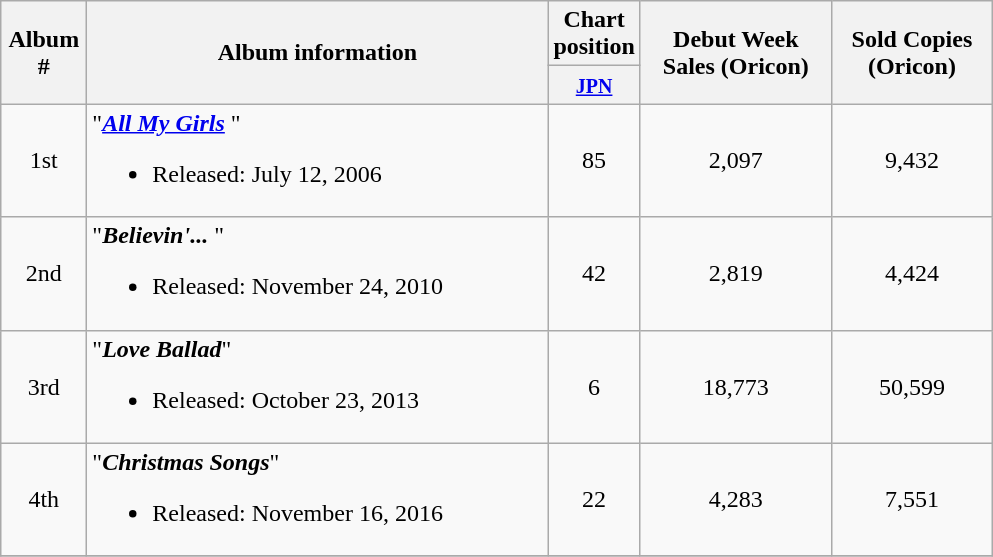<table class="wikitable">
<tr>
<th width="50" rowspan="2">Album #</th>
<th width="300" rowspan="2">Album information</th>
<th>Chart position</th>
<th width="120" rowspan="2">Debut Week Sales (Oricon)</th>
<th width="100" rowspan="2">Sold Copies (Oricon)</th>
</tr>
<tr>
<th width="30"><small><a href='#'>JPN</a></small></th>
</tr>
<tr>
<td align="center">1st</td>
<td align="left">"<strong><em><a href='#'>All My Girls</a> </em></strong>"<br><ul><li>Released: July 12, 2006</li></ul></td>
<td align="center">85</td>
<td align="center">2,097</td>
<td align="center">9,432</td>
</tr>
<tr>
<td align="center">2nd</td>
<td align="left">"<strong><em>Believin'... </em></strong>"<br><ul><li>Released: November 24, 2010</li></ul></td>
<td align="center">42</td>
<td align="center">2,819</td>
<td align="center">4,424</td>
</tr>
<tr>
<td align="center">3rd</td>
<td align="left">"<strong><em>Love Ballad</em></strong>"<br><ul><li>Released: October 23, 2013</li></ul></td>
<td align="center">6</td>
<td align="center">18,773</td>
<td align="center">50,599</td>
</tr>
<tr>
<td align="center">4th</td>
<td align="left">"<strong><em>Christmas Songs</em></strong>"<br><ul><li>Released: November 16, 2016</li></ul></td>
<td align="center">22</td>
<td align="center">4,283</td>
<td align="center">7,551</td>
</tr>
<tr>
</tr>
</table>
